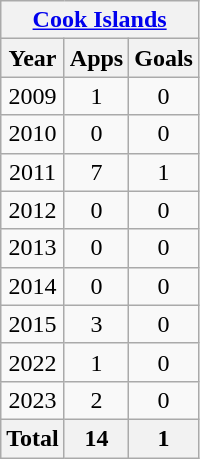<table class="wikitable" style="text-align:center">
<tr>
<th colspan=3><a href='#'>Cook Islands</a></th>
</tr>
<tr>
<th>Year</th>
<th>Apps</th>
<th>Goals</th>
</tr>
<tr>
<td>2009</td>
<td>1</td>
<td>0</td>
</tr>
<tr>
<td>2010</td>
<td>0</td>
<td>0</td>
</tr>
<tr>
<td>2011</td>
<td>7</td>
<td>1</td>
</tr>
<tr>
<td>2012</td>
<td>0</td>
<td>0</td>
</tr>
<tr>
<td>2013</td>
<td>0</td>
<td>0</td>
</tr>
<tr>
<td>2014</td>
<td>0</td>
<td>0</td>
</tr>
<tr>
<td>2015</td>
<td>3</td>
<td>0</td>
</tr>
<tr>
<td>2022</td>
<td>1</td>
<td>0</td>
</tr>
<tr>
<td>2023</td>
<td>2</td>
<td>0</td>
</tr>
<tr>
<th>Total</th>
<th>14</th>
<th>1</th>
</tr>
</table>
